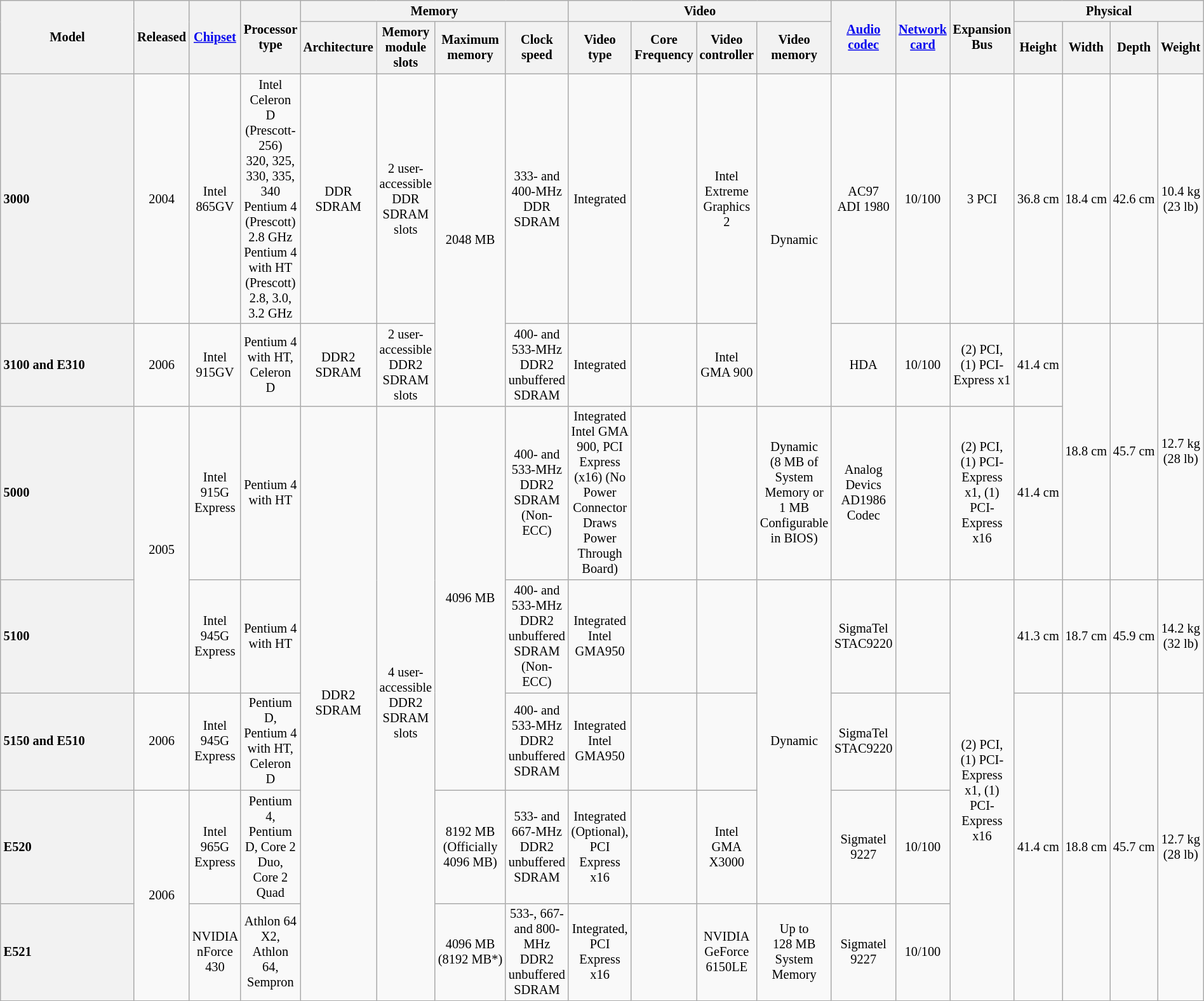<table class ="wikitable" style="font-size: 85%; text-align: center; width: 100%;">
<tr>
<th rowspan=2 style="width:12em">Model</th>
<th rowspan="2">Released</th>
<th rowspan=2><a href='#'>Chipset</a></th>
<th rowspan=2 style="text-align:center;">Processor type</th>
<th colspan=4 style="text-align:center;">Memory</th>
<th colspan=4 style="text-align:center;">Video</th>
<th rowspan=2><a href='#'>Audio codec</a></th>
<th rowspan="2"><a href='#'>Network card</a></th>
<th rowspan=2>Expansion Bus</th>
<th colspan=4 style="text-align:center;">Physical</th>
</tr>
<tr>
<th>Architecture</th>
<th>Memory module slots</th>
<th>Maximum memory</th>
<th>Clock speed</th>
<th>Video type</th>
<th>Core Frequency</th>
<th>Video controller</th>
<th>Video memory</th>
<th>Height</th>
<th>Width</th>
<th>Depth</th>
<th>Weight</th>
</tr>
<tr>
<th style="text-align:left;">3000</th>
<td>2004</td>
<td>Intel 865GV</td>
<td>Intel Celeron D (Prescott-256)<br>320, 325, 330, 335, 340<br>Pentium 4 (Prescott)<br>2.8 GHz<br>Pentium 4 with HT (Prescott)<br>2.8, 3.0, 3.2 GHz</td>
<td>DDR SDRAM</td>
<td>2 user-accessible DDR SDRAM slots</td>
<td rowspan="2">2048 MB</td>
<td>333- and 400-MHz DDR SDRAM</td>
<td>Integrated</td>
<td></td>
<td>Intel Extreme Graphics 2</td>
<td rowspan="2">Dynamic</td>
<td>AC97<br>ADI 1980</td>
<td>10/100</td>
<td>3 PCI</td>
<td>36.8 cm</td>
<td>18.4 cm</td>
<td>42.6 cm</td>
<td>10.4 kg (23 lb)</td>
</tr>
<tr>
<th style="text-align:left;">3100 and E310</th>
<td>2006</td>
<td>Intel 915GV</td>
<td>Pentium 4 with HT, Celeron D</td>
<td>DDR2 SDRAM</td>
<td>2 user-accessible DDR2 SDRAM slots</td>
<td>400- and 533-MHz DDR2 unbuffered SDRAM</td>
<td>Integrated</td>
<td></td>
<td>Intel GMA 900</td>
<td>HDA</td>
<td>10/100</td>
<td>(2) PCI, (1) PCI-Express x1</td>
<td>41.4 cm</td>
<td rowspan="2">18.8 cm</td>
<td rowspan="2">45.7 cm</td>
<td rowspan="2">12.7 kg (28 lb)</td>
</tr>
<tr>
<th style="text-align:left;">5000</th>
<td rowspan="2">2005</td>
<td>Intel 915G Express</td>
<td>Pentium 4 with HT</td>
<td rowspan="5">DDR2 SDRAM</td>
<td rowspan="5">4 user-accessible DDR2 SDRAM slots</td>
<td rowspan="3">4096 MB</td>
<td>400- and 533-MHz DDR2 SDRAM (Non-ECC)</td>
<td>Integrated Intel GMA 900, PCI Express (x16) (No Power Connector Draws Power Through Board)</td>
<td></td>
<td></td>
<td>Dynamic (8 MB of System Memory or 1 MB Configurable in BIOS)</td>
<td>Analog Devics AD1986 Codec</td>
<td></td>
<td>(2) PCI, (1) PCI-Express x1, (1) PCI-Express x16</td>
<td>41.4 cm</td>
</tr>
<tr>
<th style="text-align:left;">5100</th>
<td>Intel 945G Express</td>
<td>Pentium 4 with HT</td>
<td>400- and 533-MHz DDR2 unbuffered SDRAM (Non-ECC)</td>
<td>Integrated Intel GMA950</td>
<td></td>
<td></td>
<td rowspan="3">Dynamic</td>
<td>SigmaTel STAC9220</td>
<td></td>
<td rowspan="4">(2) PCI, (1) PCI-Express x1, (1) PCI-Express x16</td>
<td>41.3 cm</td>
<td>18.7 cm</td>
<td>45.9 cm</td>
<td>14.2 kg (32 lb)</td>
</tr>
<tr>
<th style="text-align:left;">5150 and E510</th>
<td>2006</td>
<td>Intel 945G Express</td>
<td>Pentium D, Pentium 4 with HT, Celeron D</td>
<td>400- and 533-MHz DDR2 unbuffered SDRAM</td>
<td>Integrated Intel GMA950</td>
<td></td>
<td></td>
<td>SigmaTel STAC9220</td>
<td></td>
<td rowspan="3">41.4 cm</td>
<td rowspan="3">18.8 cm</td>
<td rowspan="3">45.7 cm</td>
<td rowspan="3">12.7 kg (28 lb)</td>
</tr>
<tr>
<th style="text-align:left;">E520</th>
<td rowspan="2">2006</td>
<td>Intel 965G Express</td>
<td>Pentium 4, Pentium D, Core 2 Duo, Core 2 Quad</td>
<td>8192 MB (Officially 4096 MB)</td>
<td>533- and 667-MHz DDR2 unbuffered SDRAM</td>
<td>Integrated (Optional), PCI Express x16</td>
<td></td>
<td>Intel GMA X3000</td>
<td>Sigmatel 9227</td>
<td>10/100</td>
</tr>
<tr>
<th style="text-align:left;">E521</th>
<td>NVIDIA nForce 430</td>
<td>Athlon 64 X2, Athlon  64, Sempron</td>
<td>4096 MB (8192 MB*)</td>
<td>533-, 667- and 800-MHz DDR2 unbuffered SDRAM</td>
<td>Integrated, PCI Express x16</td>
<td></td>
<td>NVIDIA GeForce 6150LE</td>
<td>Up to 128 MB System Memory</td>
<td>Sigmatel 9227</td>
<td>10/100</td>
</tr>
</table>
